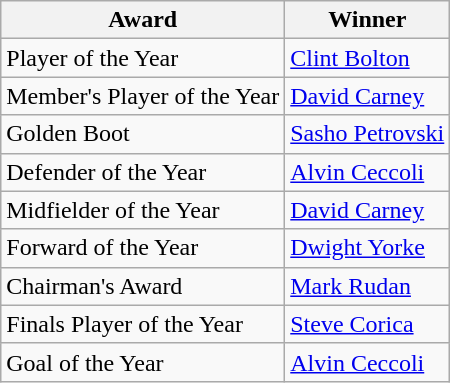<table class="wikitable">
<tr>
<th>Award</th>
<th>Winner</th>
</tr>
<tr>
<td>Player of the Year</td>
<td> <a href='#'>Clint Bolton</a></td>
</tr>
<tr>
<td>Member's Player of the Year</td>
<td> <a href='#'>David Carney</a></td>
</tr>
<tr>
<td>Golden Boot</td>
<td> <a href='#'>Sasho Petrovski</a></td>
</tr>
<tr>
<td>Defender of the Year</td>
<td> <a href='#'>Alvin Ceccoli</a></td>
</tr>
<tr>
<td>Midfielder of the Year</td>
<td> <a href='#'>David Carney</a></td>
</tr>
<tr>
<td>Forward of the Year</td>
<td> <a href='#'>Dwight Yorke</a></td>
</tr>
<tr>
<td>Chairman's Award</td>
<td> <a href='#'>Mark Rudan</a></td>
</tr>
<tr>
<td>Finals Player of the Year</td>
<td> <a href='#'>Steve Corica</a></td>
</tr>
<tr>
<td>Goal of the Year</td>
<td> <a href='#'>Alvin Ceccoli</a></td>
</tr>
</table>
